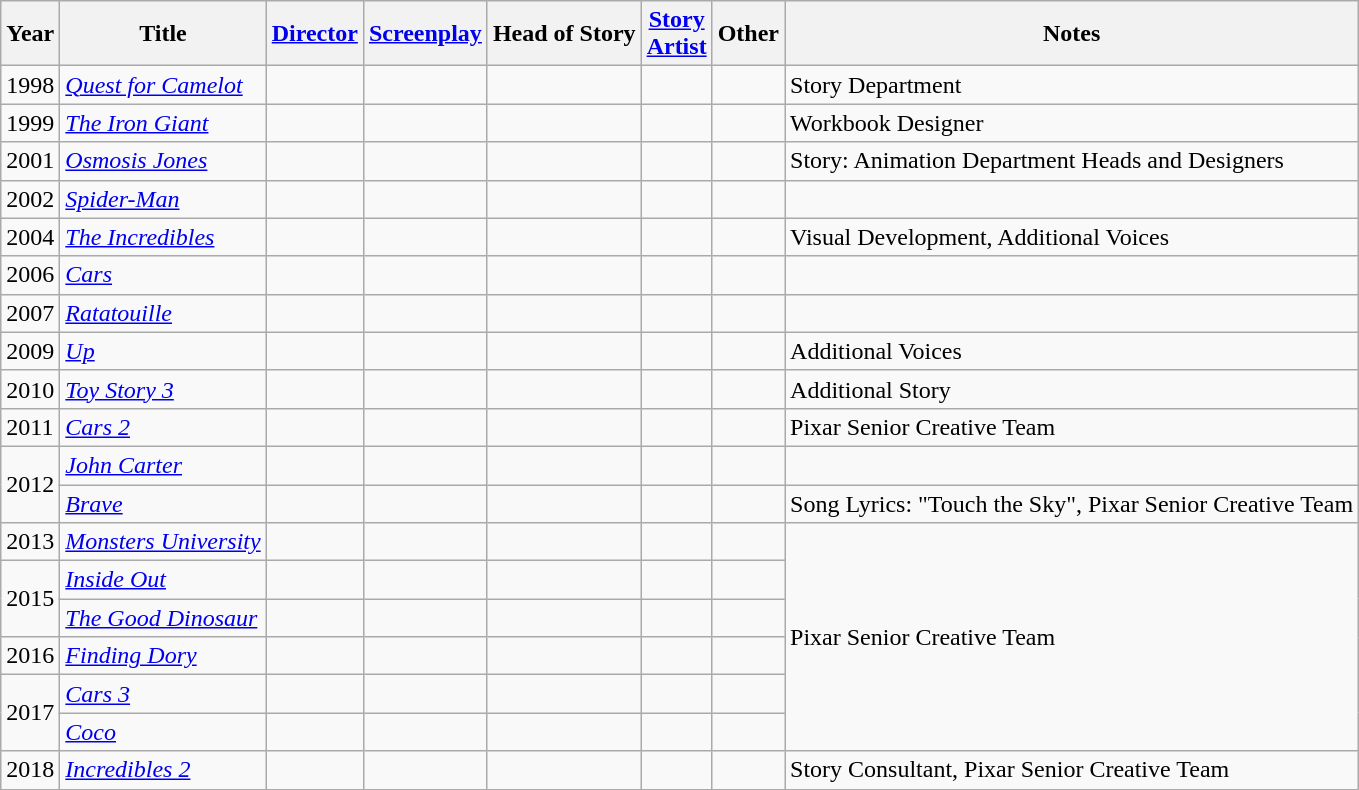<table class="wikitable">
<tr>
<th>Year</th>
<th>Title</th>
<th><a href='#'>Director</a></th>
<th><a href='#'>Screenplay</a></th>
<th>Head of Story</th>
<th><a href='#'>Story<br>Artist</a></th>
<th>Other</th>
<th>Notes</th>
</tr>
<tr>
<td>1998</td>
<td><em><a href='#'>Quest for Camelot</a></em></td>
<td></td>
<td></td>
<td></td>
<td></td>
<td></td>
<td>Story Department</td>
</tr>
<tr>
<td>1999</td>
<td><em><a href='#'>The Iron Giant</a></em></td>
<td></td>
<td></td>
<td></td>
<td></td>
<td></td>
<td>Workbook Designer</td>
</tr>
<tr>
<td>2001</td>
<td><em><a href='#'>Osmosis Jones</a></em></td>
<td></td>
<td></td>
<td></td>
<td></td>
<td></td>
<td>Story: Animation Department Heads and Designers</td>
</tr>
<tr>
<td>2002</td>
<td><em><a href='#'>Spider-Man</a></em></td>
<td></td>
<td></td>
<td></td>
<td></td>
<td></td>
<td></td>
</tr>
<tr>
<td>2004</td>
<td><em><a href='#'>The Incredibles</a></em></td>
<td></td>
<td></td>
<td></td>
<td></td>
<td></td>
<td>Visual Development, Additional Voices</td>
</tr>
<tr>
<td>2006</td>
<td><em><a href='#'>Cars</a></em></td>
<td></td>
<td></td>
<td></td>
<td></td>
<td></td>
<td></td>
</tr>
<tr>
<td>2007</td>
<td><em><a href='#'>Ratatouille</a></em></td>
<td></td>
<td></td>
<td></td>
<td></td>
<td></td>
<td></td>
</tr>
<tr>
<td>2009</td>
<td><em><a href='#'>Up</a></em></td>
<td></td>
<td></td>
<td></td>
<td></td>
<td></td>
<td>Additional Voices</td>
</tr>
<tr>
<td>2010</td>
<td><em><a href='#'>Toy Story 3</a></em></td>
<td></td>
<td></td>
<td></td>
<td></td>
<td></td>
<td>Additional Story</td>
</tr>
<tr>
<td>2011</td>
<td><em><a href='#'>Cars 2</a></em></td>
<td></td>
<td></td>
<td></td>
<td></td>
<td></td>
<td>Pixar Senior Creative Team</td>
</tr>
<tr>
<td rowspan=2>2012</td>
<td><em><a href='#'>John Carter</a></em></td>
<td></td>
<td></td>
<td></td>
<td></td>
<td></td>
<td></td>
</tr>
<tr>
<td><em><a href='#'>Brave</a></em></td>
<td></td>
<td></td>
<td></td>
<td></td>
<td></td>
<td>Song Lyrics: "Touch the Sky", Pixar Senior Creative Team</td>
</tr>
<tr>
<td>2013</td>
<td><em><a href='#'>Monsters University</a></em></td>
<td></td>
<td></td>
<td></td>
<td></td>
<td></td>
<td rowspan=6>Pixar Senior Creative Team</td>
</tr>
<tr>
<td rowspan=2>2015</td>
<td><em><a href='#'>Inside Out</a></em></td>
<td></td>
<td></td>
<td></td>
<td></td>
<td></td>
</tr>
<tr>
<td><em><a href='#'>The Good Dinosaur</a></em></td>
<td></td>
<td></td>
<td></td>
<td></td>
<td></td>
</tr>
<tr>
<td>2016</td>
<td><em><a href='#'>Finding Dory</a></em></td>
<td></td>
<td></td>
<td></td>
<td></td>
<td></td>
</tr>
<tr>
<td rowspan=2>2017</td>
<td><em><a href='#'>Cars 3</a></em></td>
<td></td>
<td></td>
<td></td>
<td></td>
<td></td>
</tr>
<tr>
<td><em><a href='#'>Coco</a></em></td>
<td></td>
<td></td>
<td></td>
<td></td>
<td></td>
</tr>
<tr>
<td>2018</td>
<td><em><a href='#'>Incredibles 2</a></em></td>
<td></td>
<td></td>
<td></td>
<td></td>
<td></td>
<td>Story Consultant, Pixar Senior Creative Team</td>
</tr>
</table>
